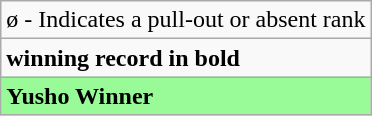<table class="wikitable">
<tr>
<td>ø - Indicates a pull-out or absent rank</td>
</tr>
<tr>
<td><strong>winning record in bold</strong></td>
</tr>
<tr>
<td style="background: PaleGreen;"><strong>Yusho Winner</strong></td>
</tr>
</table>
